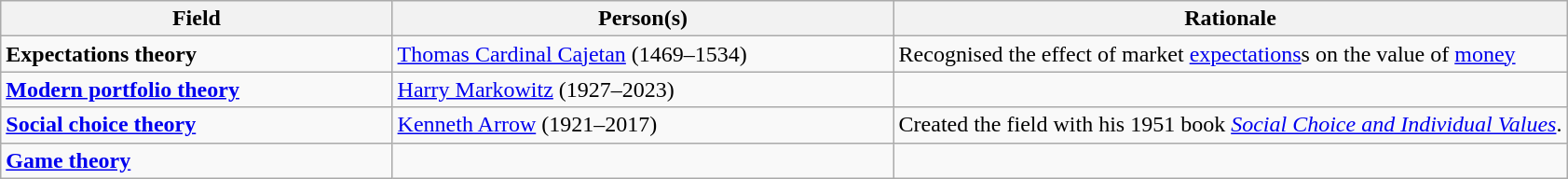<table class="wikitable" style="text-align:left;">
<tr>
<th width="25%">Field</th>
<th width="32%">Person(s)<br></th>
<th width="43%">Rationale</th>
</tr>
<tr style="vertical-align:top">
<td><strong>Expectations theory</strong></td>
<td><a href='#'>Thomas Cardinal Cajetan</a> (1469–1534)</td>
<td>Recognised the effect of market <a href='#'>expectations</a>s on the value of <a href='#'>money</a></td>
</tr>
<tr style="vertical-align:top">
<td><strong><a href='#'>Modern portfolio theory</a></strong></td>
<td><a href='#'>Harry Markowitz</a> (1927–2023)</td>
<td></td>
</tr>
<tr style="vertical-align:top">
<td><strong><a href='#'>Social choice theory</a></strong></td>
<td><a href='#'>Kenneth Arrow</a> (1921–2017)</td>
<td>Created the field with his 1951 book <em><a href='#'>Social Choice and Individual Values</a></em>.</td>
</tr>
<tr style="vertical-align:top">
<td><strong><a href='#'>Game theory</a></strong></td>
<td></td>
<td></td>
</tr>
</table>
